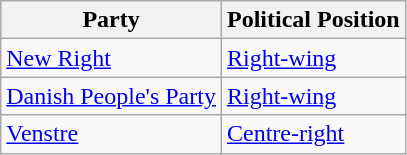<table class="wikitable mw-collapsible mw-collapsed">
<tr>
<th>Party</th>
<th>Political Position</th>
</tr>
<tr>
<td><a href='#'>New Right</a></td>
<td><a href='#'>Right-wing</a></td>
</tr>
<tr>
<td><a href='#'>Danish People's Party</a></td>
<td><a href='#'>Right-wing</a></td>
</tr>
<tr>
<td><a href='#'>Venstre</a></td>
<td><a href='#'>Centre-right</a></td>
</tr>
</table>
